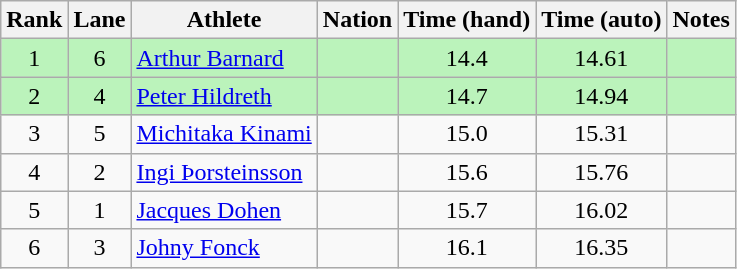<table class="wikitable sortable" style="text-align:center">
<tr>
<th>Rank</th>
<th>Lane</th>
<th>Athlete</th>
<th>Nation</th>
<th>Time (hand)</th>
<th>Time (auto)</th>
<th>Notes</th>
</tr>
<tr bgcolor=bbf3bb>
<td>1</td>
<td>6</td>
<td align=left><a href='#'>Arthur Barnard</a></td>
<td align=left></td>
<td>14.4</td>
<td>14.61</td>
<td></td>
</tr>
<tr bgcolor=bbf3bb>
<td>2</td>
<td>4</td>
<td align=left><a href='#'>Peter Hildreth</a></td>
<td align=left></td>
<td>14.7</td>
<td>14.94</td>
<td></td>
</tr>
<tr>
<td>3</td>
<td>5</td>
<td align=left><a href='#'>Michitaka Kinami</a></td>
<td align=left></td>
<td>15.0</td>
<td>15.31</td>
<td></td>
</tr>
<tr>
<td>4</td>
<td>2</td>
<td align=left><a href='#'>Ingi Þorsteinsson</a></td>
<td align=left></td>
<td>15.6</td>
<td>15.76</td>
<td></td>
</tr>
<tr>
<td>5</td>
<td>1</td>
<td align=left><a href='#'>Jacques Dohen</a></td>
<td align=left></td>
<td>15.7</td>
<td>16.02</td>
<td></td>
</tr>
<tr>
<td>6</td>
<td>3</td>
<td align=left><a href='#'>Johny Fonck</a></td>
<td align=left></td>
<td>16.1</td>
<td>16.35</td>
<td></td>
</tr>
</table>
